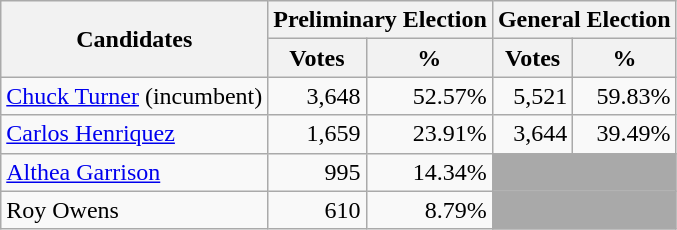<table class=wikitable>
<tr>
<th colspan=1 rowspan=2><strong>Candidates</strong></th>
<th colspan=2><strong>Preliminary Election</strong></th>
<th colspan=2><strong>General Election</strong></th>
</tr>
<tr>
<th>Votes</th>
<th>%</th>
<th>Votes</th>
<th>%</th>
</tr>
<tr>
<td><a href='#'>Chuck Turner</a> (incumbent)</td>
<td align="right">3,648</td>
<td align="right">52.57%</td>
<td align="right">5,521</td>
<td align="right">59.83%</td>
</tr>
<tr>
<td><a href='#'>Carlos Henriquez</a></td>
<td align="right">1,659</td>
<td align="right">23.91%</td>
<td align="right">3,644</td>
<td align="right">39.49%</td>
</tr>
<tr>
<td><a href='#'>Althea Garrison</a></td>
<td align="right">995</td>
<td align="right">14.34%</td>
<td colspan=2 bgcolor=darkgray></td>
</tr>
<tr>
<td>Roy Owens</td>
<td align="right">610</td>
<td align="right">8.79%</td>
<td colspan=2 bgcolor=darkgray></td>
</tr>
</table>
